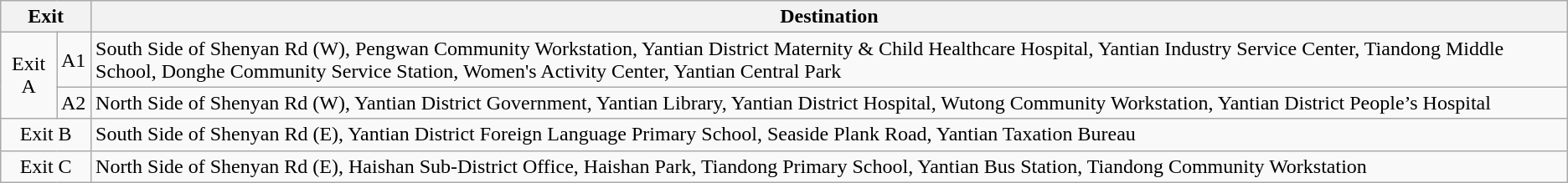<table class="wikitable">
<tr>
<th style="width:70px" colspan="2">Exit</th>
<th>Destination</th>
</tr>
<tr>
<td align="center" rowspan="2">Exit A</td>
<td>A1</td>
<td>South Side of Shenyan Rd (W), Pengwan Community Workstation, Yantian District Maternity & Child Healthcare Hospital, Yantian Industry Service Center, Tiandong Middle School, Donghe Community Service Station, Women's Activity Center, Yantian Central Park</td>
</tr>
<tr>
<td>A2</td>
<td>North Side of Shenyan Rd (W), Yantian District Government, Yantian Library, Yantian District Hospital, Wutong Community Workstation, Yantian District People’s Hospital</td>
</tr>
<tr>
<td align="center" colspan="2">Exit B</td>
<td>South Side of Shenyan Rd (E), Yantian District Foreign Language Primary School, Seaside Plank Road, Yantian Taxation Bureau</td>
</tr>
<tr>
<td align="center" colspan="2">Exit C</td>
<td>North Side of Shenyan Rd (E), Haishan Sub-District Office, Haishan Park, Tiandong Primary School, Yantian Bus Station, Tiandong Community Workstation</td>
</tr>
</table>
